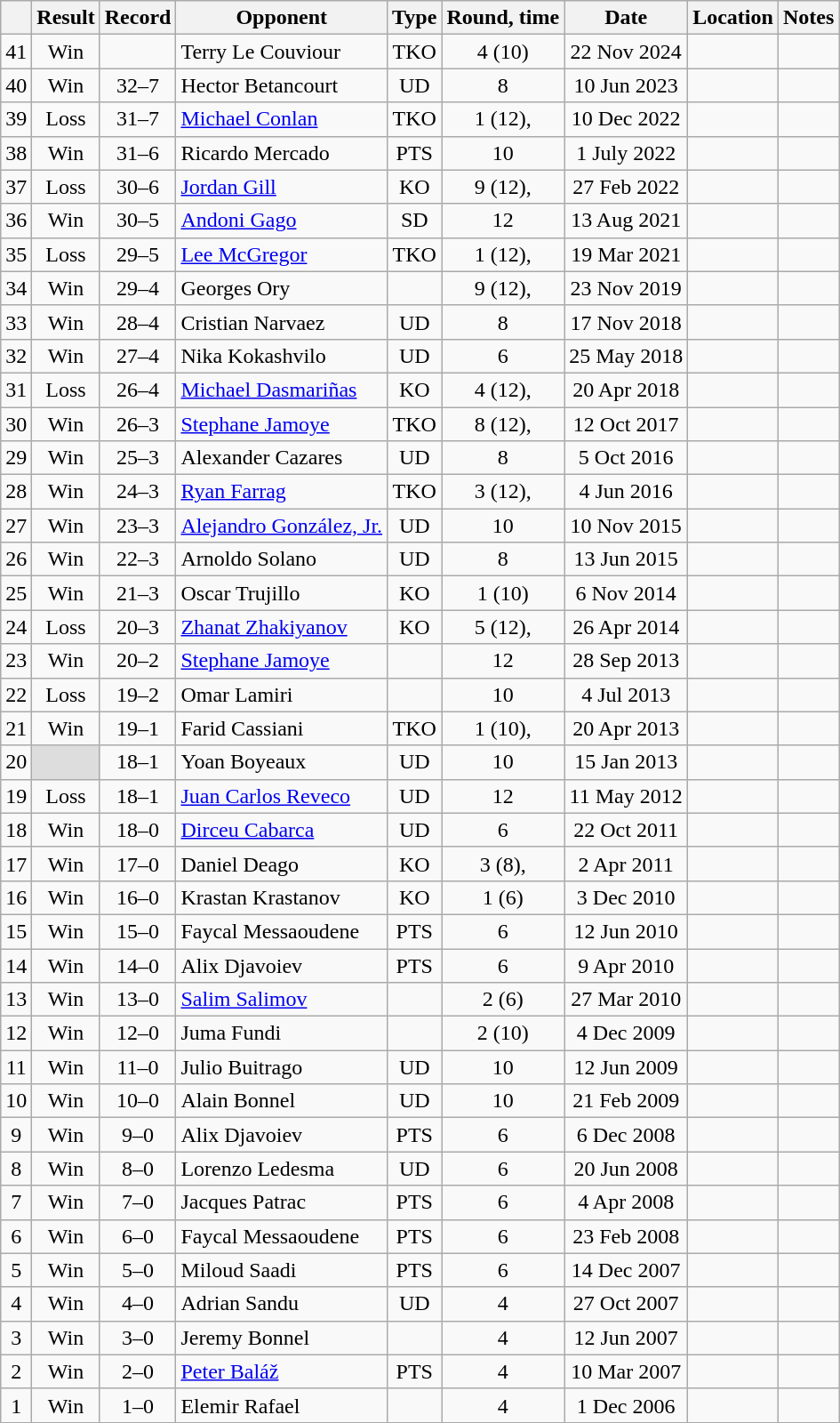<table class="wikitable" style="text-align:center">
<tr>
<th></th>
<th>Result</th>
<th>Record</th>
<th>Opponent</th>
<th>Type</th>
<th>Round, time</th>
<th>Date</th>
<th>Location</th>
<th>Notes</th>
</tr>
<tr>
<td>41</td>
<td>Win</td>
<td></td>
<td align="left">Terry Le Couviour</td>
<td>TKO</td>
<td>4 (10)</td>
<td>22 Nov 2024</td>
<td align="left"></td>
<td></td>
</tr>
<tr>
<td>40</td>
<td>Win</td>
<td>32–7 </td>
<td align="left">Hector Betancourt</td>
<td>UD</td>
<td>8</td>
<td>10 Jun 2023</td>
<td align="left"></td>
<td></td>
</tr>
<tr>
<td>39</td>
<td>Loss</td>
<td>31–7 </td>
<td align="left"><a href='#'>Michael Conlan</a></td>
<td>TKO</td>
<td>1 (12), </td>
<td>10 Dec 2022</td>
<td align="left"></td>
<td></td>
</tr>
<tr>
<td>38</td>
<td>Win</td>
<td>31–6 </td>
<td align="left">Ricardo Mercado</td>
<td>PTS</td>
<td>10</td>
<td>1 July 2022</td>
<td align="left"></td>
<td></td>
</tr>
<tr>
<td>37</td>
<td>Loss</td>
<td>30–6 </td>
<td align="left"><a href='#'>Jordan Gill</a></td>
<td>KO</td>
<td>9 (12), </td>
<td>27 Feb 2022</td>
<td align="left"></td>
<td align="left"></td>
</tr>
<tr>
<td>36</td>
<td>Win</td>
<td>30–5 </td>
<td align="left"><a href='#'>Andoni Gago</a></td>
<td>SD</td>
<td>12</td>
<td>13 Aug 2021</td>
<td align="left"></td>
<td align="left"></td>
</tr>
<tr>
<td>35</td>
<td>Loss</td>
<td>29–5 </td>
<td align="left"><a href='#'>Lee McGregor</a></td>
<td>TKO</td>
<td>1 (12), </td>
<td>19 Mar 2021</td>
<td align="left"></td>
<td align="left"></td>
</tr>
<tr>
<td>34</td>
<td>Win</td>
<td>29–4 </td>
<td align="left">Georges Ory</td>
<td></td>
<td>9 (12), </td>
<td>23 Nov 2019</td>
<td align="left"></td>
<td align="left"></td>
</tr>
<tr>
<td>33</td>
<td>Win</td>
<td>28–4 </td>
<td align="left">Cristian Narvaez</td>
<td>UD</td>
<td>8</td>
<td>17 Nov 2018</td>
<td align="left"></td>
<td></td>
</tr>
<tr>
<td>32</td>
<td>Win</td>
<td>27–4 </td>
<td align="left">Nika Kokashvilo</td>
<td>UD</td>
<td>6</td>
<td>25 May 2018</td>
<td align="left"></td>
<td></td>
</tr>
<tr>
<td>31</td>
<td>Loss</td>
<td>26–4 </td>
<td align="left"><a href='#'>Michael Dasmariñas</a></td>
<td>KO</td>
<td>4 (12), </td>
<td>20 Apr 2018</td>
<td align="left"></td>
<td align="left"></td>
</tr>
<tr>
<td>30</td>
<td>Win</td>
<td>26–3 </td>
<td align="left"><a href='#'>Stephane Jamoye</a></td>
<td>TKO</td>
<td>8 (12), </td>
<td>12 Oct 2017</td>
<td align="left"></td>
<td align="left"></td>
</tr>
<tr>
<td>29</td>
<td>Win</td>
<td>25–3 </td>
<td align="left">Alexander Cazares</td>
<td>UD</td>
<td>8</td>
<td>5 Oct 2016</td>
<td align="left"></td>
<td></td>
</tr>
<tr>
<td>28</td>
<td>Win</td>
<td>24–3 </td>
<td align="left"><a href='#'>Ryan Farrag</a></td>
<td>TKO</td>
<td>3 (12), </td>
<td>4 Jun 2016</td>
<td align="left"></td>
<td align="left"></td>
</tr>
<tr>
<td>27</td>
<td>Win</td>
<td>23–3 </td>
<td align="left"><a href='#'>Alejandro González, Jr.</a></td>
<td>UD</td>
<td>10</td>
<td>10 Nov 2015</td>
<td align="left"></td>
<td></td>
</tr>
<tr>
<td>26</td>
<td>Win</td>
<td>22–3 </td>
<td align="left">Arnoldo Solano</td>
<td>UD</td>
<td>8</td>
<td>13 Jun 2015</td>
<td align="left"></td>
<td></td>
</tr>
<tr>
<td>25</td>
<td>Win</td>
<td>21–3 </td>
<td align="left">Oscar Trujillo</td>
<td>KO</td>
<td>1 (10)</td>
<td>6 Nov 2014</td>
<td align="left"></td>
<td></td>
</tr>
<tr>
<td>24</td>
<td>Loss</td>
<td>20–3 </td>
<td align="left"><a href='#'>Zhanat Zhakiyanov</a></td>
<td>KO</td>
<td>5 (12), </td>
<td>26 Apr 2014</td>
<td align="left"></td>
<td align="left"></td>
</tr>
<tr>
<td>23</td>
<td>Win</td>
<td>20–2 </td>
<td align="left"><a href='#'>Stephane Jamoye</a></td>
<td></td>
<td>12</td>
<td>28 Sep 2013</td>
<td align="left"></td>
<td align="left"></td>
</tr>
<tr>
<td>22</td>
<td>Loss</td>
<td>19–2 </td>
<td align="left">Omar Lamiri</td>
<td></td>
<td>10</td>
<td>4 Jul 2013</td>
<td align="left"></td>
<td align="left"></td>
</tr>
<tr>
<td>21</td>
<td>Win</td>
<td>19–1 </td>
<td align="left">Farid Cassiani</td>
<td>TKO</td>
<td>1 (10), </td>
<td>20 Apr 2013</td>
<td align="left"></td>
<td align="left"></td>
</tr>
<tr>
<td>20</td>
<td style="background:#ddd;"></td>
<td>18–1 </td>
<td align="left">Yoan Boyeaux</td>
<td>UD</td>
<td>10</td>
<td>15 Jan 2013</td>
<td align="left"></td>
<td align="left"></td>
</tr>
<tr>
<td>19</td>
<td>Loss</td>
<td>18–1</td>
<td align="left"><a href='#'>Juan Carlos Reveco</a></td>
<td>UD</td>
<td>12</td>
<td>11 May 2012</td>
<td align="left"></td>
<td align="left"></td>
</tr>
<tr>
<td>18</td>
<td>Win</td>
<td>18–0</td>
<td align="left"><a href='#'>Dirceu Cabarca</a></td>
<td>UD</td>
<td>6</td>
<td>22 Oct 2011</td>
<td align="left"></td>
<td></td>
</tr>
<tr>
<td>17</td>
<td>Win</td>
<td>17–0</td>
<td align="left">Daniel Deago</td>
<td>KO</td>
<td>3 (8), </td>
<td>2 Apr 2011</td>
<td align="left"></td>
<td></td>
</tr>
<tr>
<td>16</td>
<td>Win</td>
<td>16–0</td>
<td align="left">Krastan Krastanov</td>
<td>KO</td>
<td>1 (6)</td>
<td>3 Dec 2010</td>
<td align="left"></td>
<td></td>
</tr>
<tr>
<td>15</td>
<td>Win</td>
<td>15–0</td>
<td align="left">Faycal Messaoudene</td>
<td>PTS</td>
<td>6</td>
<td>12 Jun 2010</td>
<td align="left"></td>
<td></td>
</tr>
<tr>
<td>14</td>
<td>Win</td>
<td>14–0</td>
<td align="left">Alix Djavoiev</td>
<td>PTS</td>
<td>6</td>
<td>9 Apr 2010</td>
<td align="left"></td>
<td></td>
</tr>
<tr>
<td>13</td>
<td>Win</td>
<td>13–0</td>
<td align="left"><a href='#'>Salim Salimov</a></td>
<td></td>
<td>2 (6)</td>
<td>27 Mar 2010</td>
<td align="left"></td>
<td></td>
</tr>
<tr>
<td>12</td>
<td>Win</td>
<td>12–0</td>
<td align="left">Juma Fundi</td>
<td></td>
<td>2 (10)</td>
<td>4 Dec 2009</td>
<td align="left"></td>
<td align="left"></td>
</tr>
<tr>
<td>11</td>
<td>Win</td>
<td>11–0</td>
<td align="left">Julio Buitrago</td>
<td>UD</td>
<td>10</td>
<td>12 Jun 2009</td>
<td align="left"></td>
<td align="left"></td>
</tr>
<tr>
<td>10</td>
<td>Win</td>
<td>10–0</td>
<td align="left">Alain Bonnel</td>
<td>UD</td>
<td>10</td>
<td>21 Feb 2009</td>
<td align="left"></td>
<td align="left"></td>
</tr>
<tr>
<td>9</td>
<td>Win</td>
<td>9–0</td>
<td align="left">Alix Djavoiev</td>
<td>PTS</td>
<td>6</td>
<td>6 Dec 2008</td>
<td align="left"></td>
<td></td>
</tr>
<tr>
<td>8</td>
<td>Win</td>
<td>8–0</td>
<td align="left">Lorenzo Ledesma</td>
<td>UD</td>
<td>6</td>
<td>20 Jun 2008</td>
<td align="left"></td>
<td></td>
</tr>
<tr>
<td>7</td>
<td>Win</td>
<td>7–0</td>
<td align="left">Jacques Patrac</td>
<td>PTS</td>
<td>6</td>
<td>4 Apr 2008</td>
<td align="left"></td>
<td></td>
</tr>
<tr>
<td>6</td>
<td>Win</td>
<td>6–0</td>
<td align="left">Faycal Messaoudene</td>
<td>PTS</td>
<td>6</td>
<td>23 Feb 2008</td>
<td align="left"></td>
<td></td>
</tr>
<tr>
<td>5</td>
<td>Win</td>
<td>5–0</td>
<td align="left">Miloud Saadi</td>
<td>PTS</td>
<td>6</td>
<td>14 Dec 2007</td>
<td align="left"></td>
<td></td>
</tr>
<tr>
<td>4</td>
<td>Win</td>
<td>4–0</td>
<td align="left">Adrian Sandu</td>
<td>UD</td>
<td>4</td>
<td>27 Oct 2007</td>
<td align="left"></td>
<td></td>
</tr>
<tr>
<td>3</td>
<td>Win</td>
<td>3–0</td>
<td align="left">Jeremy Bonnel</td>
<td></td>
<td>4</td>
<td>12 Jun 2007</td>
<td align="left"></td>
<td></td>
</tr>
<tr>
<td>2</td>
<td>Win</td>
<td>2–0</td>
<td align="left"><a href='#'>Peter Baláž</a></td>
<td>PTS</td>
<td>4</td>
<td>10 Mar 2007</td>
<td align="left"></td>
<td></td>
</tr>
<tr>
<td>1</td>
<td>Win</td>
<td>1–0</td>
<td align="left">Elemir Rafael</td>
<td></td>
<td>4</td>
<td>1 Dec 2006</td>
<td align="left"></td>
<td></td>
</tr>
</table>
